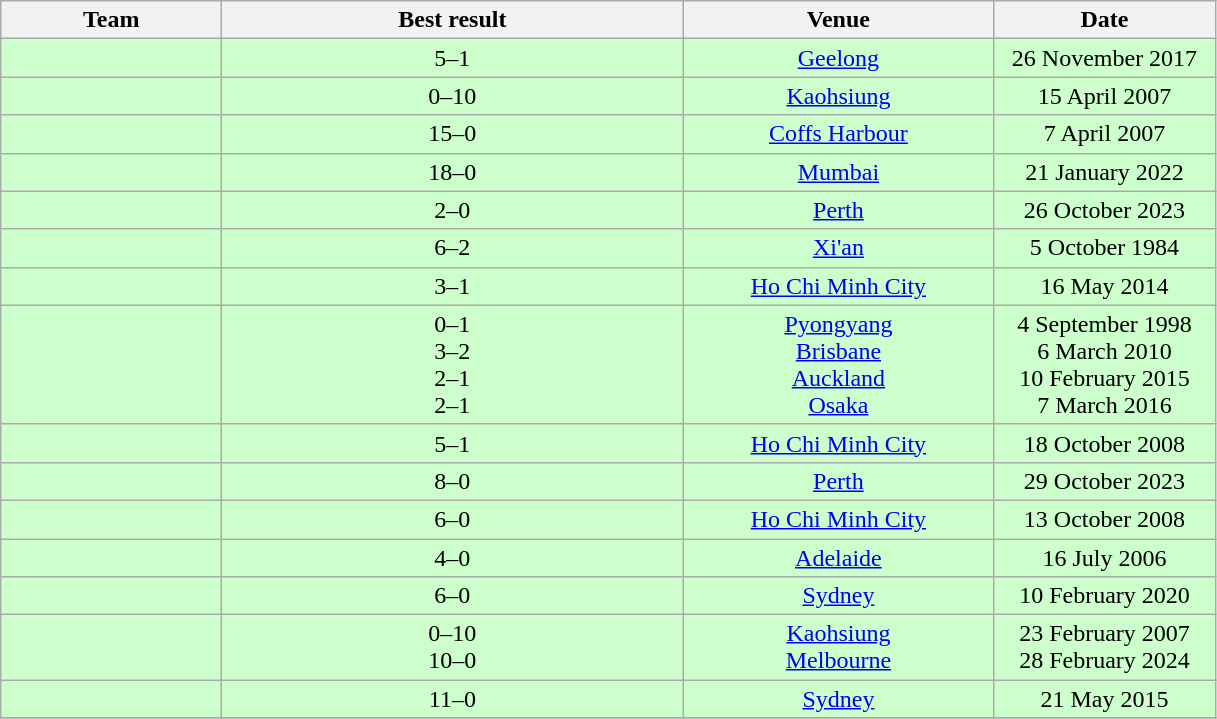<table class="sortable wikitable" style="text-align:center;">
<tr>
<th width=140>Team<br></th>
<th width=300>Best result<br></th>
<th width=200>Venue<br></th>
<th width=140>Date<br></th>
</tr>
<tr bgcolor=#CCFFCC>
<td align="left"></td>
<td> 5–1 </td>
<td> <a href='#'>Geelong</a></td>
<td>26 November 2017</td>
</tr>
<tr bgcolor=#CCFFCC>
<td align="left"></td>
<td> 0–10 </td>
<td> <a href='#'>Kaohsiung</a></td>
<td>15 April 2007</td>
</tr>
<tr bgcolor=#CCFFCC>
<td align="left"></td>
<td> 15–0 </td>
<td> <a href='#'>Coffs Harbour</a></td>
<td>7 April 2007</td>
</tr>
<tr bgcolor=#CCFFCC>
<td align="left"></td>
<td> 18–0 </td>
<td> <a href='#'>Mumbai</a></td>
<td>21 January 2022</td>
</tr>
<tr bgcolor=#CCFFCC>
<td align="left"></td>
<td> 2–0 </td>
<td> <a href='#'>Perth</a></td>
<td>26 October 2023</td>
</tr>
<tr bgcolor=#CCFFCC>
<td align="left"></td>
<td> 6–2 </td>
<td> <a href='#'>Xi'an</a></td>
<td>5 October 1984</td>
</tr>
<tr bgcolor=#CCFFCC>
<td align="left"></td>
<td> 3–1 </td>
<td> <a href='#'>Ho Chi Minh City</a></td>
<td>16 May 2014</td>
</tr>
<tr bgcolor=#CCFFCC>
<td align="left"></td>
<td> 0–1  <br>  3–2  <br>  2–1  <br>  2–1 </td>
<td> <a href='#'>Pyongyang</a> <br>  <a href='#'>Brisbane</a> <br>  <a href='#'>Auckland</a> <br>  <a href='#'>Osaka</a></td>
<td>4 September 1998 <br> 6 March 2010 <br> 10 February 2015 <br> 7 March 2016</td>
</tr>
<tr bgcolor=#CCFFCC>
<td align="left"></td>
<td> 5–1 </td>
<td> <a href='#'>Ho Chi Minh City</a></td>
<td>18 October 2008</td>
</tr>
<tr bgcolor=#CCFFCC>
<td align="left"></td>
<td> 8–0 </td>
<td> <a href='#'>Perth</a></td>
<td>29 October 2023</td>
</tr>
<tr bgcolor=#CCFFCC>
<td align="left"></td>
<td> 6–0 </td>
<td> <a href='#'>Ho Chi Minh City</a></td>
<td>13 October 2008</td>
</tr>
<tr bgcolor=#CCFFCC>
<td align="left"></td>
<td> 4–0 </td>
<td> <a href='#'>Adelaide</a></td>
<td>16 July 2006</td>
</tr>
<tr bgcolor=#CCFFCC>
<td align="left"></td>
<td> 6–0 </td>
<td> <a href='#'>Sydney</a></td>
<td>10 February 2020</td>
</tr>
<tr bgcolor=#CCFFCC>
<td align="left"></td>
<td> 0–10  <br>  10–0 </td>
<td> <a href='#'>Kaohsiung</a> <br>  <a href='#'>Melbourne</a></td>
<td>23 February 2007 <br> 28 February 2024</td>
</tr>
<tr bgcolor=#CCFFCC>
<td align="left"></td>
<td> 11–0 </td>
<td> <a href='#'>Sydney</a></td>
<td>21 May 2015</td>
</tr>
<tr class="sortbottom">
</tr>
</table>
